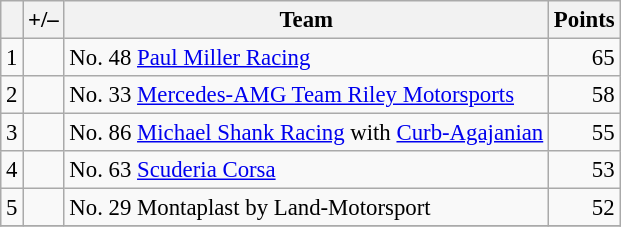<table class="wikitable" style="font-size: 95%;">
<tr>
<th scope="col"></th>
<th scope="col">+/–</th>
<th scope="col">Team</th>
<th scope="col">Points</th>
</tr>
<tr>
<td align=center>1</td>
<td align="left"></td>
<td> No. 48 <a href='#'>Paul Miller Racing</a></td>
<td align=right>65</td>
</tr>
<tr>
<td align=center>2</td>
<td align="left"></td>
<td> No. 33 <a href='#'>Mercedes-AMG Team Riley Motorsports</a></td>
<td align=right>58</td>
</tr>
<tr>
<td align=center>3</td>
<td align="left"></td>
<td> No. 86 <a href='#'>Michael Shank Racing</a> with <a href='#'>Curb-Agajanian</a></td>
<td align=right>55</td>
</tr>
<tr>
<td align=center>4</td>
<td align="left"></td>
<td> No. 63 <a href='#'>Scuderia Corsa</a></td>
<td align=right>53</td>
</tr>
<tr>
<td align=center>5</td>
<td align="left"></td>
<td> No. 29 Montaplast by Land-Motorsport</td>
<td align=right>52</td>
</tr>
<tr>
</tr>
</table>
